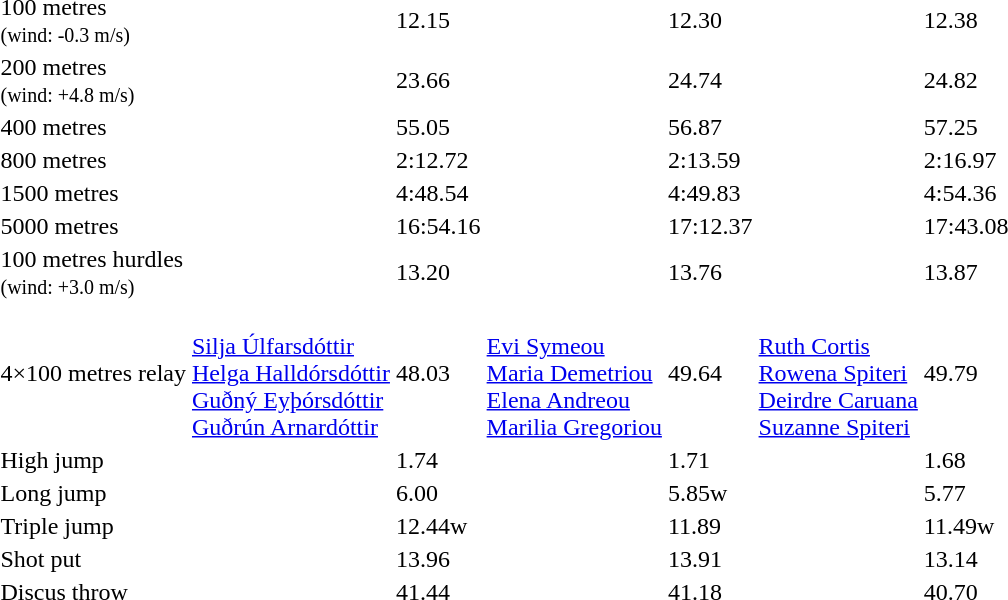<table>
<tr>
<td>100 metres<br><small>(wind: -0.3 m/s)</small></td>
<td></td>
<td>12.15</td>
<td></td>
<td>12.30</td>
<td></td>
<td>12.38</td>
</tr>
<tr>
<td>200 metres<br><small>(wind: +4.8 m/s)</small></td>
<td></td>
<td>23.66</td>
<td></td>
<td>24.74</td>
<td></td>
<td>24.82</td>
</tr>
<tr>
<td>400 metres</td>
<td></td>
<td>55.05</td>
<td></td>
<td>56.87</td>
<td></td>
<td>57.25</td>
</tr>
<tr>
<td>800 metres</td>
<td></td>
<td>2:12.72</td>
<td></td>
<td>2:13.59</td>
<td></td>
<td>2:16.97</td>
</tr>
<tr>
<td>1500 metres</td>
<td></td>
<td>4:48.54</td>
<td></td>
<td>4:49.83</td>
<td></td>
<td>4:54.36</td>
</tr>
<tr>
<td>5000 metres</td>
<td></td>
<td>16:54.16</td>
<td></td>
<td>17:12.37</td>
<td></td>
<td>17:43.08</td>
</tr>
<tr>
<td>100 metres hurdles<br><small>(wind: +3.0 m/s)</small></td>
<td></td>
<td>13.20</td>
<td></td>
<td>13.76</td>
<td></td>
<td>13.87</td>
</tr>
<tr>
<td>4×100 metres relay</td>
<td><br><a href='#'>Silja Úlfarsdóttir</a><br><a href='#'>Helga Halldórsdóttir</a><br><a href='#'>Guðný Eyþórsdóttir</a><br><a href='#'>Guðrún Arnardóttir</a></td>
<td>48.03</td>
<td><br><a href='#'>Evi Symeou</a><br><a href='#'>Maria Demetriou</a><br><a href='#'>Elena Andreou</a><br><a href='#'>Marilia Gregoriou</a></td>
<td>49.64</td>
<td><br><a href='#'>Ruth Cortis</a><br><a href='#'>Rowena Spiteri</a><br><a href='#'>Deirdre Caruana</a><br><a href='#'>Suzanne Spiteri</a></td>
<td>49.79</td>
</tr>
<tr>
<td>High jump</td>
<td></td>
<td>1.74</td>
<td></td>
<td>1.71</td>
<td></td>
<td>1.68</td>
</tr>
<tr>
<td>Long jump</td>
<td></td>
<td>6.00</td>
<td></td>
<td>5.85w</td>
<td></td>
<td>5.77</td>
</tr>
<tr>
<td>Triple jump</td>
<td></td>
<td>12.44w</td>
<td></td>
<td>11.89</td>
<td></td>
<td>11.49w</td>
</tr>
<tr>
<td>Shot put</td>
<td></td>
<td>13.96</td>
<td></td>
<td>13.91</td>
<td></td>
<td>13.14</td>
</tr>
<tr>
<td>Discus throw</td>
<td></td>
<td>41.44</td>
<td></td>
<td>41.18</td>
<td></td>
<td>40.70</td>
</tr>
</table>
